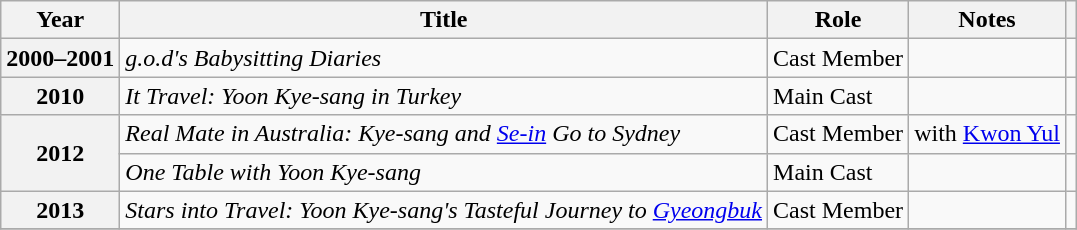<table class="wikitable sortable plainrowheaders">
<tr>
<th scope="col">Year</th>
<th scope="col">Title</th>
<th scope="col">Role</th>
<th scope="col">Notes</th>
<th scope="col" class="unsortable"></th>
</tr>
<tr>
<th scope="row">2000–2001</th>
<td><em>g.o.d's Babysitting Diaries</em></td>
<td>Cast Member</td>
<td></td>
<td></td>
</tr>
<tr>
<th scope="row">2010</th>
<td><em>It Travel: Yoon Kye-sang in Turkey</em></td>
<td>Main Cast</td>
<td></td>
<td></td>
</tr>
<tr>
<th scope="row" rowspan=2>2012</th>
<td><em>Real Mate in Australia: Kye-sang and <a href='#'>Se-in</a> Go to Sydney</em></td>
<td>Cast Member</td>
<td>with <a href='#'>Kwon Yul</a></td>
<td></td>
</tr>
<tr>
<td><em>One Table with Yoon Kye-sang</em></td>
<td>Main Cast</td>
<td></td>
<td></td>
</tr>
<tr>
<th scope="row">2013</th>
<td><em>Stars into Travel: Yoon Kye-sang's Tasteful Journey to <a href='#'>Gyeongbuk</a></em></td>
<td>Cast Member</td>
<td></td>
<td></td>
</tr>
<tr>
</tr>
</table>
